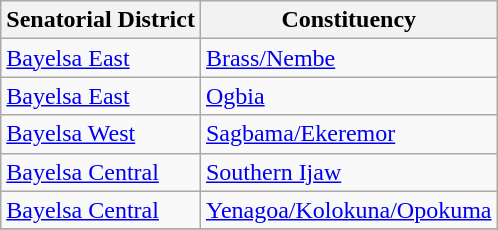<table class="wikitable sortable">
<tr>
<th>Senatorial District</th>
<th>Constituency</th>
</tr>
<tr>
<td><a href='#'>Bayelsa East</a></td>
<td><a href='#'>Brass/Nembe</a></td>
</tr>
<tr>
<td><a href='#'>Bayelsa East</a></td>
<td><a href='#'>Ogbia</a></td>
</tr>
<tr>
<td><a href='#'>Bayelsa West</a></td>
<td><a href='#'>Sagbama/Ekeremor</a></td>
</tr>
<tr>
<td><a href='#'>Bayelsa Central</a></td>
<td><a href='#'>Southern Ijaw</a></td>
</tr>
<tr>
<td><a href='#'>Bayelsa Central</a></td>
<td><a href='#'>Yenagoa/Kolokuna/Opokuma</a></td>
</tr>
<tr>
</tr>
</table>
